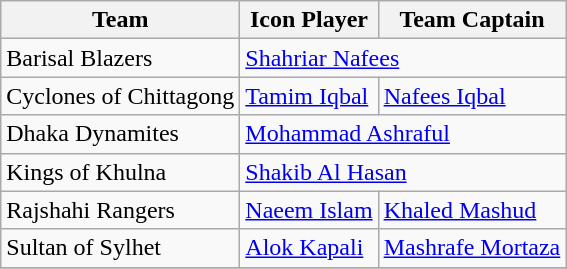<table class="wikitable">
<tr>
<th>Team</th>
<th>Icon Player</th>
<th>Team Captain</th>
</tr>
<tr>
<td>Barisal Blazers</td>
<td colspan="2"><a href='#'>Shahriar Nafees</a></td>
</tr>
<tr>
<td>Cyclones of Chittagong</td>
<td><a href='#'>Tamim Iqbal</a></td>
<td><a href='#'>Nafees Iqbal</a></td>
</tr>
<tr>
<td>Dhaka Dynamites</td>
<td colspan="2"><a href='#'>Mohammad Ashraful</a></td>
</tr>
<tr>
<td>Kings of Khulna</td>
<td colspan="2"><a href='#'>Shakib Al Hasan</a></td>
</tr>
<tr>
<td>Rajshahi Rangers</td>
<td><a href='#'>Naeem Islam</a></td>
<td><a href='#'>Khaled Mashud</a></td>
</tr>
<tr>
<td>Sultan of Sylhet</td>
<td><a href='#'>Alok Kapali</a></td>
<td><a href='#'>Mashrafe Mortaza</a></td>
</tr>
<tr>
</tr>
</table>
